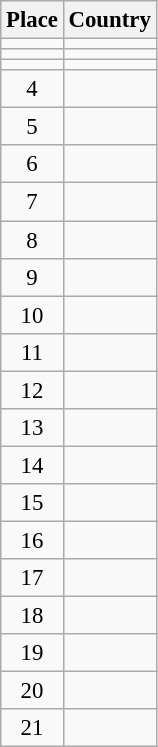<table class="wikitable" style="font-size:95%;">
<tr>
<th>Place</th>
<th>Country</th>
</tr>
<tr>
<td align=center></td>
<td></td>
</tr>
<tr>
<td align=center></td>
<td></td>
</tr>
<tr>
<td align=center></td>
<td></td>
</tr>
<tr>
<td align=center>4</td>
<td></td>
</tr>
<tr>
<td align=center>5</td>
<td></td>
</tr>
<tr>
<td align=center>6</td>
<td></td>
</tr>
<tr>
<td align=center>7</td>
<td></td>
</tr>
<tr>
<td align=center>8</td>
<td></td>
</tr>
<tr>
<td align=center>9</td>
<td></td>
</tr>
<tr>
<td align=center>10</td>
<td></td>
</tr>
<tr>
<td align=center>11</td>
<td></td>
</tr>
<tr>
<td align=center>12</td>
<td></td>
</tr>
<tr>
<td align=center>13</td>
<td></td>
</tr>
<tr>
<td align=center>14</td>
<td></td>
</tr>
<tr>
<td align=center>15</td>
<td></td>
</tr>
<tr>
<td align=center>16</td>
<td></td>
</tr>
<tr>
<td align=center>17</td>
<td></td>
</tr>
<tr>
<td align=center>18</td>
<td></td>
</tr>
<tr>
<td align=center>19</td>
<td></td>
</tr>
<tr>
<td align=center>20</td>
<td></td>
</tr>
<tr>
<td align=center>21</td>
<td></td>
</tr>
</table>
